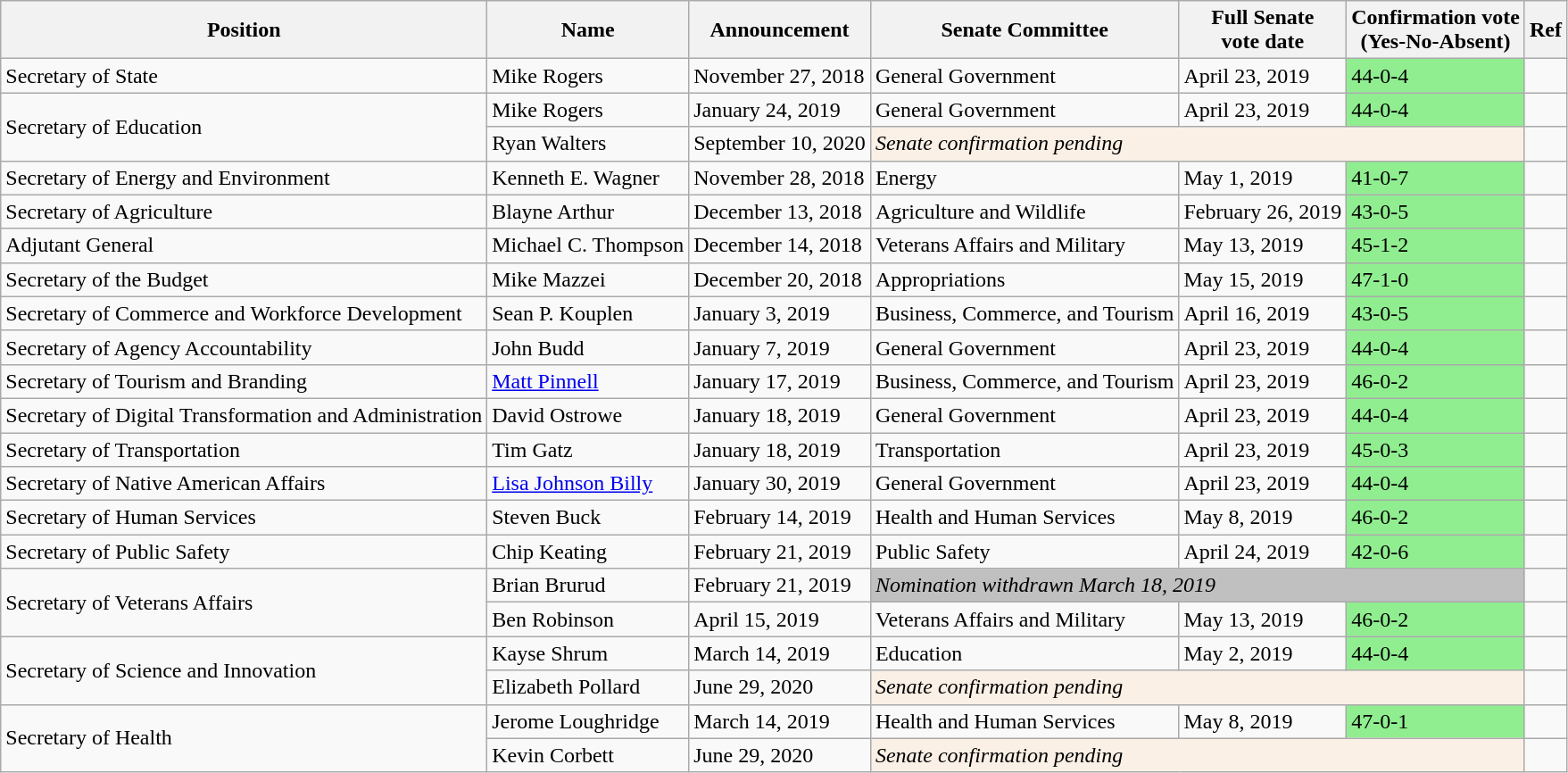<table class="wikitable sortable  mw-collapsible mw-collapsed">
<tr>
<th>Position</th>
<th>Name</th>
<th data-sort-type="date">Announcement</th>
<th>Senate Committee</th>
<th data-sort-type="date">Full Senate<br>vote date</th>
<th>Confirmation vote <br>(Yes-No-Absent)</th>
<th>Ref</th>
</tr>
<tr>
<td>Secretary of State</td>
<td>Mike Rogers</td>
<td>November 27, 2018</td>
<td>General Government</td>
<td>April 23, 2019</td>
<td style="background:lightgreen;">44-0-4</td>
<td></td>
</tr>
<tr>
<td rowspan="2">Secretary of Education</td>
<td>Mike Rogers</td>
<td>January 24, 2019</td>
<td>General Government</td>
<td>April 23, 2019</td>
<td style="background:lightgreen;">44-0-4</td>
<td></td>
</tr>
<tr>
<td>Ryan Walters</td>
<td>September 10, 2020</td>
<td style="background:linen;" colspan="3"><em>Senate confirmation pending</em></td>
<td></td>
</tr>
<tr>
<td>Secretary of Energy and Environment</td>
<td>Kenneth E. Wagner</td>
<td>November 28, 2018</td>
<td>Energy</td>
<td>May 1, 2019</td>
<td style="background:lightgreen;">41-0-7</td>
<td></td>
</tr>
<tr>
<td>Secretary of Agriculture</td>
<td>Blayne Arthur</td>
<td>December 13, 2018</td>
<td>Agriculture and Wildlife</td>
<td>February 26, 2019</td>
<td style="background:lightgreen;">43-0-5</td>
<td></td>
</tr>
<tr>
<td>Adjutant General</td>
<td>Michael C. Thompson</td>
<td>December 14, 2018</td>
<td>Veterans Affairs and Military</td>
<td>May 13, 2019</td>
<td style="background:lightgreen;">45-1-2</td>
<td></td>
</tr>
<tr>
<td>Secretary of the Budget</td>
<td>Mike Mazzei</td>
<td>December 20, 2018</td>
<td>Appropriations</td>
<td>May 15, 2019</td>
<td style="background:lightgreen;">47-1-0</td>
<td></td>
</tr>
<tr>
<td>Secretary of Commerce and Workforce Development</td>
<td>Sean P. Kouplen</td>
<td>January 3, 2019</td>
<td>Business, Commerce, and Tourism</td>
<td>April 16, 2019</td>
<td style="background:lightgreen;">43-0-5</td>
<td></td>
</tr>
<tr>
<td>Secretary of Agency Accountability</td>
<td>John Budd</td>
<td>January 7, 2019</td>
<td>General Government</td>
<td>April 23, 2019</td>
<td style="background:lightgreen;">44-0-4</td>
<td></td>
</tr>
<tr>
<td>Secretary of Tourism and Branding</td>
<td><a href='#'>Matt Pinnell</a></td>
<td>January 17, 2019</td>
<td>Business, Commerce, and Tourism</td>
<td>April 23, 2019</td>
<td style="background:lightgreen;">46-0-2</td>
<td></td>
</tr>
<tr>
<td>Secretary of Digital Transformation and Administration</td>
<td>David Ostrowe</td>
<td>January 18, 2019</td>
<td>General Government</td>
<td>April 23, 2019</td>
<td style="background:lightgreen;">44-0-4</td>
<td></td>
</tr>
<tr>
<td>Secretary of Transportation</td>
<td>Tim Gatz</td>
<td>January 18, 2019</td>
<td>Transportation</td>
<td>April 23, 2019</td>
<td style="background:lightgreen;">45-0-3</td>
<td></td>
</tr>
<tr>
<td>Secretary of Native American Affairs</td>
<td><a href='#'>Lisa Johnson Billy</a></td>
<td>January 30, 2019</td>
<td>General Government</td>
<td>April 23, 2019</td>
<td style="background:lightgreen;">44-0-4</td>
<td></td>
</tr>
<tr>
<td>Secretary of Human Services</td>
<td>Steven Buck</td>
<td>February 14, 2019</td>
<td>Health and Human Services</td>
<td>May 8, 2019</td>
<td style="background:lightgreen;">46-0-2</td>
<td></td>
</tr>
<tr>
<td>Secretary of Public Safety</td>
<td>Chip Keating</td>
<td>February 21, 2019</td>
<td>Public Safety</td>
<td>April 24, 2019</td>
<td style="background:lightgreen;">42-0-6</td>
<td></td>
</tr>
<tr>
<td rowspan="2">Secretary of Veterans Affairs</td>
<td>Brian Brurud</td>
<td>February 21, 2019</td>
<td style="background:silver;" colspan="3"><em>Nomination withdrawn March 18, 2019</em></td>
<td></td>
</tr>
<tr>
<td>Ben Robinson</td>
<td>April 15, 2019</td>
<td>Veterans Affairs and Military</td>
<td>May 13, 2019</td>
<td style="background:lightgreen;">46-0-2</td>
<td></td>
</tr>
<tr>
<td rowspan="2">Secretary of Science and Innovation</td>
<td>Kayse Shrum</td>
<td>March 14, 2019</td>
<td>Education</td>
<td>May 2, 2019</td>
<td style="background:lightgreen;">44-0-4</td>
<td></td>
</tr>
<tr>
<td>Elizabeth Pollard</td>
<td>June 29, 2020</td>
<td style="background:linen;" colspan="3"><em>Senate confirmation pending</em></td>
<td></td>
</tr>
<tr>
<td rowspan="2">Secretary of Health</td>
<td>Jerome Loughridge</td>
<td>March 14, 2019</td>
<td>Health and Human Services</td>
<td>May 8, 2019</td>
<td style="background:lightgreen;">47-0-1</td>
<td></td>
</tr>
<tr>
<td>Kevin Corbett</td>
<td>June 29, 2020</td>
<td style="background:linen;" colspan="3"><em>Senate confirmation pending</em></td>
<td></td>
</tr>
</table>
